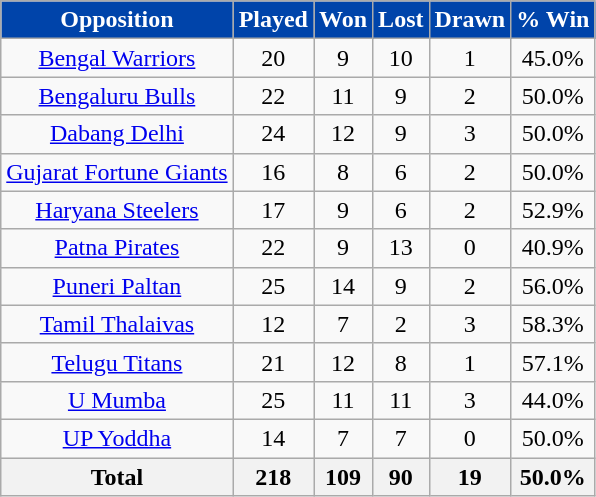<table class="wikitable sortable" style="text-align: center; font-size: 100%" align="center" width:"80%">
<tr>
<th style="background:#04a; color:#fff;">Opposition</th>
<th style="background:#04a; color:#fff;">Played</th>
<th style="background:#04a; color:#fff;">Won</th>
<th style="background:#04a; color:#fff;">Lost</th>
<th style="background:#04a; color:#fff;">Drawn</th>
<th style="background:#04a; color:#fff;">% Win</th>
</tr>
<tr>
<td><a href='#'>Bengal Warriors</a></td>
<td>20</td>
<td>9</td>
<td>10</td>
<td>1</td>
<td>45.0%</td>
</tr>
<tr>
<td><a href='#'>Bengaluru Bulls</a></td>
<td>22</td>
<td>11</td>
<td>9</td>
<td>2</td>
<td>50.0%</td>
</tr>
<tr>
<td><a href='#'>Dabang Delhi</a></td>
<td>24</td>
<td>12</td>
<td>9</td>
<td>3</td>
<td>50.0%</td>
</tr>
<tr>
<td><a href='#'>Gujarat Fortune Giants</a></td>
<td>16</td>
<td>8</td>
<td>6</td>
<td>2</td>
<td>50.0%</td>
</tr>
<tr>
<td><a href='#'>Haryana Steelers</a></td>
<td>17</td>
<td>9</td>
<td>6</td>
<td>2</td>
<td>52.9%</td>
</tr>
<tr>
<td><a href='#'>Patna Pirates</a></td>
<td>22</td>
<td>9</td>
<td>13</td>
<td>0</td>
<td>40.9%</td>
</tr>
<tr>
<td><a href='#'>Puneri Paltan</a></td>
<td>25</td>
<td>14</td>
<td>9</td>
<td>2</td>
<td>56.0%</td>
</tr>
<tr>
<td><a href='#'>Tamil Thalaivas</a></td>
<td>12</td>
<td>7</td>
<td>2</td>
<td>3</td>
<td>58.3%</td>
</tr>
<tr>
<td><a href='#'>Telugu Titans</a></td>
<td>21</td>
<td>12</td>
<td>8</td>
<td>1</td>
<td>57.1%</td>
</tr>
<tr>
<td><a href='#'>U Mumba</a></td>
<td>25</td>
<td>11</td>
<td>11</td>
<td>3</td>
<td>44.0%</td>
</tr>
<tr>
<td><a href='#'>UP Yoddha</a></td>
<td>14</td>
<td>7</td>
<td>7</td>
<td>0</td>
<td>50.0%</td>
</tr>
<tr>
<th>Total</th>
<th>218</th>
<th>109</th>
<th>90</th>
<th>19</th>
<th>50.0%</th>
</tr>
</table>
